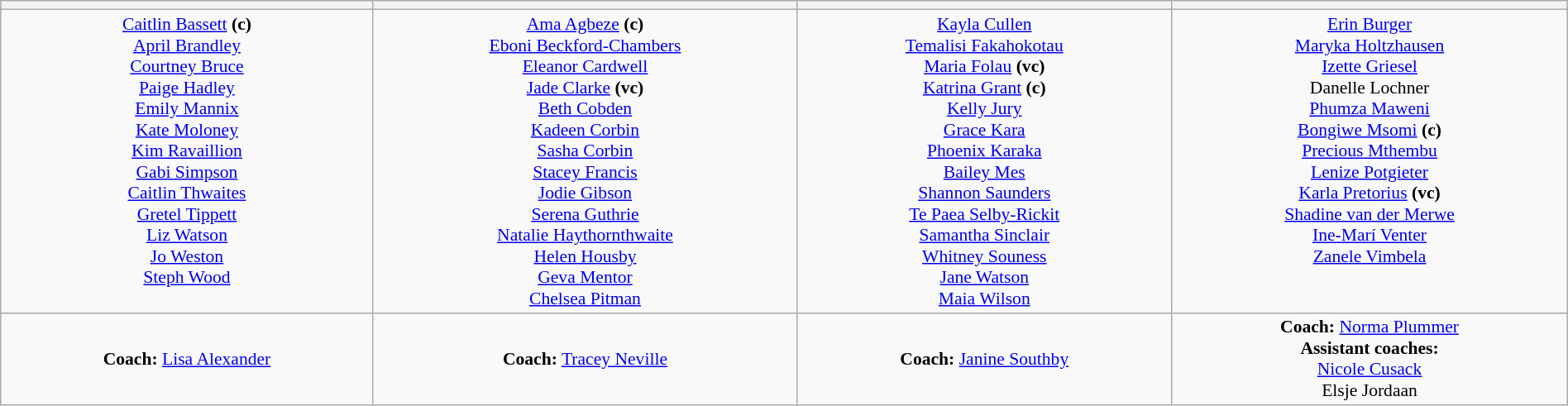<table class=wikitable width=100% style="text-align:center; font-size:90%">
<tr>
<th></th>
<th></th>
<th></th>
<th></th>
</tr>
<tr valign=top>
<td><a href='#'>Caitlin Bassett</a> <strong>(c)</strong><br><a href='#'>April Brandley</a><br><a href='#'>Courtney Bruce</a><br><a href='#'>Paige Hadley</a><br><a href='#'>Emily Mannix</a><br><a href='#'>Kate Moloney</a><br><a href='#'>Kim Ravaillion</a><br><a href='#'>Gabi Simpson</a><br><a href='#'>Caitlin Thwaites</a><br><a href='#'>Gretel Tippett</a><br><a href='#'>Liz Watson</a><br><a href='#'>Jo Weston</a><br><a href='#'>Steph Wood</a></td>
<td><a href='#'>Ama Agbeze</a> <strong>(c)</strong><br><a href='#'>Eboni Beckford-Chambers</a><br><a href='#'>Eleanor Cardwell</a><br><a href='#'>Jade Clarke</a> <strong>(vc)</strong><br><a href='#'>Beth Cobden</a><br><a href='#'>Kadeen Corbin</a><br><a href='#'>Sasha Corbin</a><br><a href='#'>Stacey Francis</a><br><a href='#'>Jodie Gibson</a><br><a href='#'>Serena Guthrie</a><br><a href='#'>Natalie Haythornthwaite</a><br><a href='#'>Helen Housby</a><br><a href='#'>Geva Mentor</a><br><a href='#'>Chelsea Pitman</a></td>
<td><a href='#'>Kayla Cullen</a><br><a href='#'>Temalisi Fakahokotau</a><br><a href='#'>Maria Folau</a> <strong>(vc)</strong><br><a href='#'>Katrina Grant</a> <strong>(c)</strong><br><a href='#'>Kelly Jury</a><br><a href='#'>Grace Kara</a><br><a href='#'>Phoenix Karaka</a><br><a href='#'>Bailey Mes</a><br><a href='#'>Shannon Saunders</a><br><a href='#'>Te Paea Selby-Rickit</a><br><a href='#'>Samantha Sinclair</a><br><a href='#'>Whitney Souness</a><br><a href='#'>Jane Watson</a><br><a href='#'>Maia Wilson</a></td>
<td><a href='#'>Erin Burger</a><br><a href='#'>Maryka Holtzhausen</a><br><a href='#'>Izette Griesel</a><br>Danelle Lochner<br><a href='#'>Phumza Maweni</a><br><a href='#'>Bongiwe Msomi</a> <strong>(c)</strong><br><a href='#'>Precious Mthembu</a><br><a href='#'>Lenize Potgieter</a><br><a href='#'>Karla Pretorius</a> <strong>(vc)</strong><br><a href='#'>Shadine van der Merwe</a><br><a href='#'>Ine-Marí Venter</a><br><a href='#'>Zanele Vimbela</a></td>
</tr>
<tr>
<td> <strong>Coach:</strong> <a href='#'>Lisa Alexander</a></td>
<td> <strong>Coach:</strong> <a href='#'>Tracey Neville</a></td>
<td> <strong>Coach:</strong> <a href='#'>Janine Southby</a></td>
<td> <strong>Coach:</strong> <a href='#'>Norma Plummer</a><br><strong>Assistant coaches:</strong><br><a href='#'>Nicole Cusack</a><br>Elsje Jordaan</td>
</tr>
</table>
